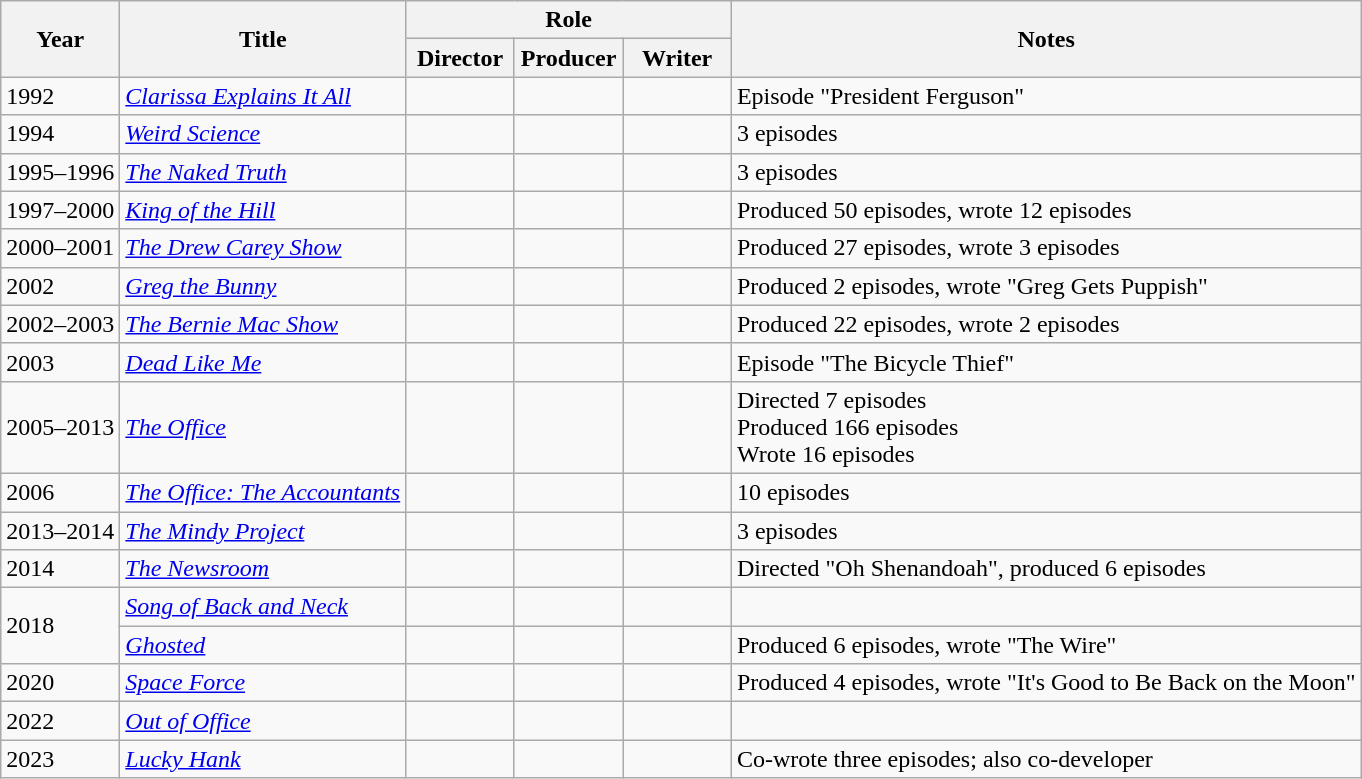<table class="wikitable sortable">
<tr>
<th scope="col" rowspan="2">Year</th>
<th scope="col" rowspan="2">Title</th>
<th scope="col" colspan="3">Role</th>
<th scope="col" rowspan="2" class="unsortable">Notes</th>
</tr>
<tr>
<th width="65">Director</th>
<th width="65">Producer</th>
<th width="65">Writer</th>
</tr>
<tr>
<td>1992</td>
<td><em><a href='#'>Clarissa Explains It All</a></em></td>
<td></td>
<td></td>
<td></td>
<td>Episode "President Ferguson"</td>
</tr>
<tr>
<td>1994</td>
<td><em><a href='#'>Weird Science</a></em></td>
<td></td>
<td></td>
<td></td>
<td>3 episodes</td>
</tr>
<tr>
<td>1995–1996</td>
<td><em><a href='#'>The Naked Truth</a></em></td>
<td></td>
<td></td>
<td></td>
<td>3 episodes</td>
</tr>
<tr>
<td>1997–2000</td>
<td><em><a href='#'>King of the Hill</a></em></td>
<td></td>
<td></td>
<td></td>
<td>Produced 50 episodes, wrote 12 episodes</td>
</tr>
<tr>
<td>2000–2001</td>
<td><em><a href='#'>The Drew Carey Show</a></em></td>
<td></td>
<td></td>
<td></td>
<td>Produced 27 episodes, wrote 3 episodes</td>
</tr>
<tr>
<td>2002</td>
<td><em><a href='#'>Greg the Bunny</a></em></td>
<td></td>
<td></td>
<td></td>
<td>Produced 2 episodes, wrote "Greg Gets Puppish"</td>
</tr>
<tr>
<td>2002–2003</td>
<td><em><a href='#'>The Bernie Mac Show</a></em></td>
<td></td>
<td></td>
<td></td>
<td>Produced 22 episodes, wrote 2 episodes</td>
</tr>
<tr>
<td>2003</td>
<td><em><a href='#'>Dead Like Me</a></em></td>
<td></td>
<td></td>
<td></td>
<td>Episode "The Bicycle Thief"</td>
</tr>
<tr>
<td>2005–2013</td>
<td><em><a href='#'>The Office</a></em></td>
<td></td>
<td></td>
<td></td>
<td>Directed 7 episodes<br>Produced 166 episodes<br>Wrote 16 episodes</td>
</tr>
<tr>
<td>2006</td>
<td><em><a href='#'>The Office: The Accountants</a></em></td>
<td></td>
<td></td>
<td></td>
<td>10 episodes</td>
</tr>
<tr>
<td>2013–2014</td>
<td><em><a href='#'>The Mindy Project</a></em></td>
<td></td>
<td></td>
<td></td>
<td>3 episodes</td>
</tr>
<tr>
<td>2014</td>
<td><em><a href='#'>The Newsroom</a></em></td>
<td></td>
<td></td>
<td></td>
<td>Directed "Oh Shenandoah", produced 6 episodes</td>
</tr>
<tr>
<td rowspan=2>2018</td>
<td><em><a href='#'>Song of Back and Neck</a></em></td>
<td></td>
<td></td>
<td></td>
<td></td>
</tr>
<tr>
<td><em><a href='#'>Ghosted</a></em></td>
<td></td>
<td></td>
<td></td>
<td>Produced 6 episodes, wrote "The Wire"</td>
</tr>
<tr>
<td>2020</td>
<td><em><a href='#'>Space Force</a></em></td>
<td></td>
<td></td>
<td></td>
<td>Produced 4 episodes, wrote "It's Good to Be Back on the Moon"</td>
</tr>
<tr>
<td>2022</td>
<td><em><a href='#'>Out of Office</a></em></td>
<td></td>
<td></td>
<td></td>
<td></td>
</tr>
<tr>
<td>2023</td>
<td><em><a href='#'>Lucky Hank</a></em></td>
<td></td>
<td></td>
<td></td>
<td>Co-wrote three episodes; also co-developer</td>
</tr>
</table>
